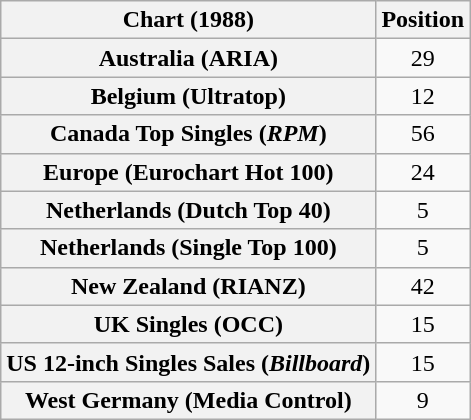<table class="wikitable sortable plainrowheaders">
<tr>
<th scope="col">Chart (1988)</th>
<th scope="col">Position</th>
</tr>
<tr>
<th scope="row">Australia (ARIA)</th>
<td align="center">29</td>
</tr>
<tr>
<th scope="row">Belgium (Ultratop)</th>
<td align="center">12</td>
</tr>
<tr>
<th scope="row">Canada Top Singles (<em>RPM</em>)</th>
<td align="center">56</td>
</tr>
<tr>
<th scope="row">Europe (Eurochart Hot 100)</th>
<td align="center">24</td>
</tr>
<tr>
<th scope="row">Netherlands (Dutch Top 40)</th>
<td align="center">5</td>
</tr>
<tr>
<th scope="row">Netherlands (Single Top 100)</th>
<td align="center">5</td>
</tr>
<tr>
<th scope="row">New Zealand (RIANZ)</th>
<td align="center">42</td>
</tr>
<tr>
<th scope="row">UK Singles (OCC)</th>
<td align="center">15</td>
</tr>
<tr>
<th scope="row">US 12-inch Singles Sales (<em>Billboard</em>)</th>
<td align="center">15</td>
</tr>
<tr>
<th scope="row">West Germany (Media Control)</th>
<td align="center">9</td>
</tr>
</table>
